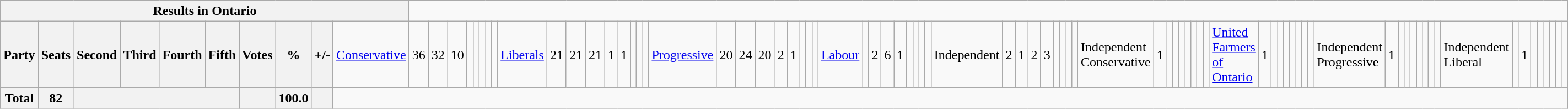<table class="wikitable">
<tr>
<th colspan=11>Results in Ontario</th>
</tr>
<tr>
<th colspan=2>Party</th>
<th>Seats</th>
<th>Second</th>
<th>Third</th>
<th>Fourth</th>
<th>Fifth</th>
<th>Votes</th>
<th>%</th>
<th>+/-<br></th>
<td><a href='#'>Conservative</a></td>
<td align="right">36</td>
<td align="right">32</td>
<td align="right">10</td>
<td align="right"></td>
<td align="right"></td>
<td align="right"></td>
<td align="right"></td>
<td align="right"><br></td>
<td><a href='#'>Liberals</a></td>
<td align="right">21</td>
<td align="right">21</td>
<td align="right">21</td>
<td align="right">1</td>
<td align="right">1</td>
<td align="right"></td>
<td align="right"></td>
<td align="right"><br></td>
<td><a href='#'>Progressive</a></td>
<td align="right">20</td>
<td align="right">24</td>
<td align="right">20</td>
<td align="right">2</td>
<td align="right">1</td>
<td align="right"></td>
<td align="right"></td>
<td align="right"><br></td>
<td><a href='#'>Labour</a></td>
<td align="right"></td>
<td align="right">2</td>
<td align="right">6</td>
<td align="right">1</td>
<td align="right"></td>
<td align="right"></td>
<td align="right"></td>
<td align="right"><br></td>
<td>Independent</td>
<td align="right">2</td>
<td align="right">1</td>
<td align="right">2</td>
<td align="right">3</td>
<td align="right"></td>
<td align="right"></td>
<td align="right"></td>
<td align="right"><br></td>
<td>Independent Conservative</td>
<td align="right">1</td>
<td align="right"></td>
<td align="right"></td>
<td align="right"></td>
<td align="right"></td>
<td align="right"></td>
<td align="right"></td>
<td align="right"><br></td>
<td><a href='#'>United Farmers of Ontario</a></td>
<td align="right">1</td>
<td align="right"></td>
<td align="right"></td>
<td align="right"></td>
<td align="right"></td>
<td align="right"></td>
<td align="right"></td>
<td align="right"><br></td>
<td>Independent Progressive</td>
<td align="right">1</td>
<td align="right"></td>
<td align="right"></td>
<td align="right"></td>
<td align="right"></td>
<td align="right"></td>
<td align="right"></td>
<td align="right"><br></td>
<td>Independent Liberal</td>
<td align="right"></td>
<td align="right">1</td>
<td align="right"></td>
<td align="right"></td>
<td align="right"></td>
<td align="right"></td>
<td align="right"></td>
<td align="right"></td>
</tr>
<tr>
<th colspan="2">Total</th>
<th>82</th>
<th colspan="4"></th>
<th></th>
<th>100.0</th>
<th></th>
</tr>
</table>
